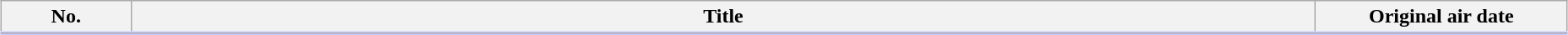<table class="plainrowheaders wikitable" style="width:98%; margin:auto; background:#FFF">
<tr style="border-bottom: 3px solid #CCF;">
<th style="width:6em;">No.</th>
<th>Title</th>
<th style="width:12em;">Original air date</th>
</tr>
<tr>
</tr>
</table>
